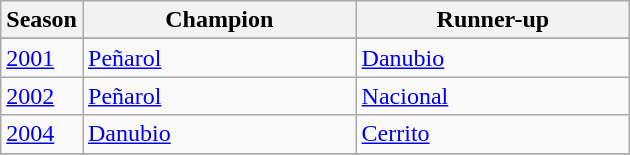<table class="wikitable sortable">
<tr>
<th width="15">Season</th>
<th width="175">Champion</th>
<th width="175">Runner-up</th>
</tr>
<tr>
</tr>
<tr>
<td><a href='#'>2001</a></td>
<td><a href='#'>Peñarol</a></td>
<td><a href='#'>Danubio</a></td>
</tr>
<tr>
<td><a href='#'>2002</a></td>
<td><a href='#'>Peñarol</a></td>
<td><a href='#'>Nacional</a></td>
</tr>
<tr>
<td><a href='#'>2004</a></td>
<td><a href='#'>Danubio</a></td>
<td><a href='#'>Cerrito</a></td>
</tr>
<tr>
</tr>
</table>
